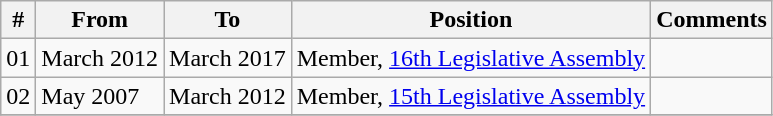<table class="wikitable sortable">
<tr>
<th>#</th>
<th>From</th>
<th>To</th>
<th>Position</th>
<th>Comments</th>
</tr>
<tr>
<td>01</td>
<td>March 2012</td>
<td>March 2017</td>
<td>Member, <a href='#'>16th Legislative Assembly</a></td>
<td></td>
</tr>
<tr>
<td>02</td>
<td>May 2007</td>
<td>March 2012</td>
<td>Member, <a href='#'>15th Legislative Assembly</a></td>
<td></td>
</tr>
<tr>
</tr>
</table>
